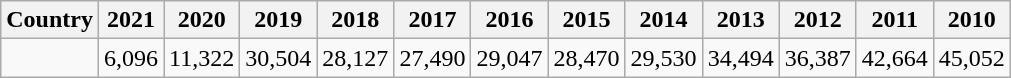<table class="wikitable sortable">
<tr>
<th>Country</th>
<th>2021</th>
<th>2020</th>
<th>2019</th>
<th>2018</th>
<th>2017</th>
<th>2016</th>
<th>2015</th>
<th>2014</th>
<th>2013</th>
<th>2012</th>
<th>2011</th>
<th>2010</th>
</tr>
<tr>
<td style="text-align:left;"></td>
<td> 6,096</td>
<td> 11,322</td>
<td> 30,504</td>
<td> 28,127</td>
<td> 27,490</td>
<td> 29,047</td>
<td> 28,470</td>
<td> 29,530</td>
<td> 34,494</td>
<td> 36,387</td>
<td> 42,664</td>
<td>45,052</td>
</tr>
</table>
